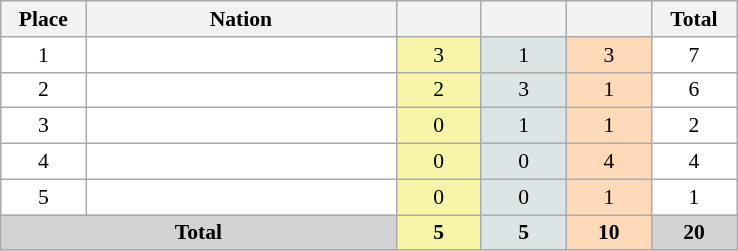<table class=wikitable style="border:1px solid #AAAAAA;font-size:90%">
<tr bgcolor="#EFEFEF">
<th width=50>Place</th>
<th width=200>Nation</th>
<th width=50></th>
<th width=50></th>
<th width=50></th>
<th width=50>Total</th>
</tr>
<tr align=center bgcolor="#FFFFFF">
<td>1</td>
<td align="left"></td>
<td style="background:#F7F6A8;">3</td>
<td style="background:#DCE5E5;">1</td>
<td style="background:#FFDAB9;">3</td>
<td>7</td>
</tr>
<tr align=center bgcolor="#FFFFFF">
<td>2</td>
<td align="left"></td>
<td style="background:#F7F6A8;">2</td>
<td style="background:#DCE5E5;">3</td>
<td style="background:#FFDAB9;">1</td>
<td>6</td>
</tr>
<tr align=center bgcolor="#FFFFFF">
<td>3</td>
<td align="left"></td>
<td style="background:#F7F6A8;">0</td>
<td style="background:#DCE5E5;">1</td>
<td style="background:#FFDAB9;">1</td>
<td>2</td>
</tr>
<tr align=center bgcolor="#FFFFFF">
<td>4</td>
<td align="left"></td>
<td style="background:#F7F6A8;">0</td>
<td style="background:#DCE5E5;">0</td>
<td style="background:#FFDAB9;">4</td>
<td>4</td>
</tr>
<tr align=center bgcolor="#FFFFFF">
<td>5</td>
<td align="left"></td>
<td style="background:#F7F6A8;">0</td>
<td style="background:#DCE5E5;">0</td>
<td style="background:#FFDAB9;">1</td>
<td>1</td>
</tr>
<tr align="center">
<td colspan="2" bgcolor=D3D3D3><strong>Total</strong></td>
<td style="background:#F7F6A8;"><strong>5</strong></td>
<td style="background:#DCE5E5;"><strong>5</strong></td>
<td style="background:#FFDAB9;"><strong>10</strong></td>
<td bgcolor=D3D3D3><strong>20</strong></td>
</tr>
</table>
